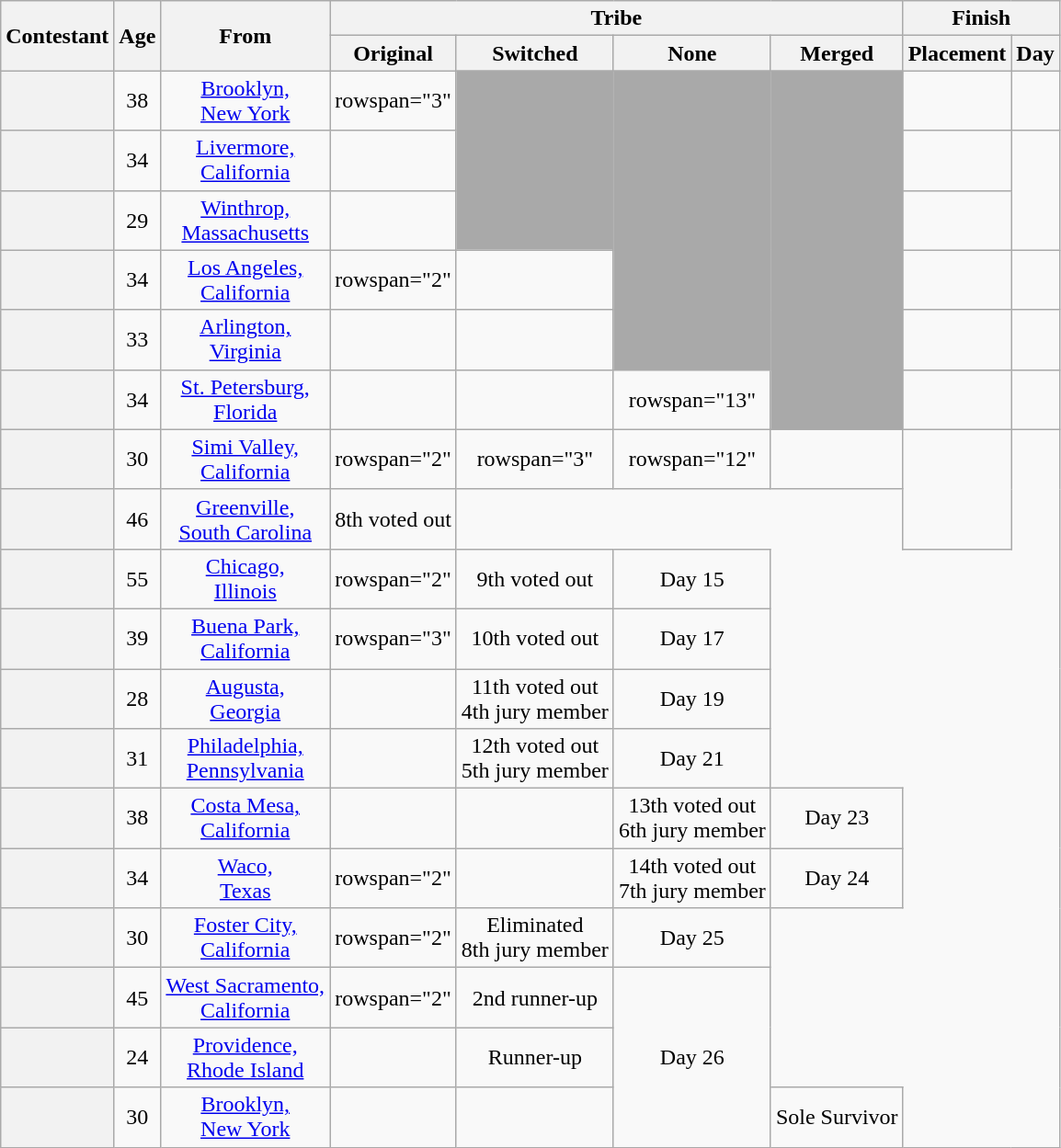<table class="wikitable sortable" style="text-align:center;">
<tr>
<th rowspan="2" scope="col">Contestant</th>
<th rowspan="2" scope="col">Age</th>
<th rowspan="2" scope="col" class="unsortable">From</th>
<th colspan="4" scope="colgroup">Tribe</th>
<th colspan="2" scope="col" class="unsortable">Finish</th>
</tr>
<tr>
<th scope="col">Original</th>
<th scope="col">Switched</th>
<th scope="col" class="unsortable">None</th>
<th scope="col" class="unsortable">Merged</th>
<th scope="col">Placement</th>
<th scope="col" class="unsortable">Day</th>
</tr>
<tr>
<th scope="row" style="text-align:left"></th>
<td>38</td>
<td><a href='#'>Brooklyn,<br>New York</a></td>
<td>rowspan="3"  </td>
<td rowspan="3" bgcolor="darkgray"></td>
<td rowspan="5" bgcolor="darkgray"></td>
<td rowspan="6" bgcolor="darkgray"></td>
<td></td>
<td></td>
</tr>
<tr>
<th scope="row" style="text-align:left"></th>
<td>34</td>
<td><a href='#'>Livermore,<br>California</a></td>
<td></td>
<td></td>
</tr>
<tr>
<th scope="row" style="text-align:left"></th>
<td>29</td>
<td><a href='#'>Winthrop,<br>Massachusetts</a></td>
<td></td>
<td></td>
</tr>
<tr>
<th scope="row" style="text-align:left"></th>
<td>34</td>
<td><a href='#'>Los Angeles,<br>California</a></td>
<td>rowspan="2" </td>
<td></td>
<td></td>
<td></td>
</tr>
<tr>
<th scope="row" style="text-align:left"></th>
<td>33</td>
<td><a href='#'>Arlington,<br>Virginia</a></td>
<td></td>
<td></td>
<td></td>
</tr>
<tr>
<th scope="row" style="text-align:left"></th>
<td>34</td>
<td><a href='#'>St. Petersburg,<br>Florida</a></td>
<td></td>
<td></td>
<td>rowspan="13" </td>
<td></td>
<td></td>
</tr>
<tr>
<th scope="row" style="text-align:left"></th>
<td>30</td>
<td><a href='#'>Simi Valley,<br>California</a></td>
<td>rowspan="2" </td>
<td>rowspan="3" </td>
<td>rowspan="12" </td>
<td></td>
<td rowspan="2"></td>
</tr>
<tr>
<th scope="row" style="text-align:left"></th>
<td>46</td>
<td><a href='#'>Greenville,<br>South Carolina</a></td>
<td>8th voted out<br></td>
</tr>
<tr>
<th scope="row" style="text-align:left"></th>
<td>55</td>
<td><a href='#'>Chicago,<br>Illinois</a></td>
<td>rowspan="2" </td>
<td>9th voted out<br></td>
<td>Day 15</td>
</tr>
<tr>
<th scope="row" style="text-align:left"></th>
<td>39</td>
<td><a href='#'>Buena Park,<br>California</a></td>
<td>rowspan="3" </td>
<td>10th voted out<br></td>
<td>Day 17</td>
</tr>
<tr>
<th scope="row" style="text-align:left"></th>
<td>28</td>
<td><a href='#'>Augusta,<br>Georgia</a></td>
<td></td>
<td>11th voted out<br>4th jury member</td>
<td>Day 19</td>
</tr>
<tr>
<th scope="row" style="text-align:left"></th>
<td>31</td>
<td><a href='#'>Philadelphia,<br>Pennsylvania</a></td>
<td></td>
<td>12th voted out<br>5th jury member</td>
<td>Day 21</td>
</tr>
<tr>
<th scope="row" style="text-align:left"></th>
<td>38</td>
<td><a href='#'>Costa Mesa,<br>California</a></td>
<td></td>
<td></td>
<td>13th voted out<br>6th jury member</td>
<td>Day 23</td>
</tr>
<tr>
<th scope="row" style="text-align:left"></th>
<td>34</td>
<td><a href='#'>Waco,<br>Texas</a></td>
<td>rowspan="2" </td>
<td></td>
<td>14th voted out<br>7th jury member</td>
<td>Day 24</td>
</tr>
<tr>
<th scope="row" style="text-align:left"></th>
<td>30</td>
<td><a href='#'>Foster City,<br>California</a></td>
<td>rowspan="2" </td>
<td>Eliminated<br>8th jury member</td>
<td>Day 25</td>
</tr>
<tr>
<th scope="row" style="text-align:left"></th>
<td>45</td>
<td><a href='#'>West Sacramento,<br>California</a></td>
<td>rowspan="2" </td>
<td>2nd runner-up</td>
<td rowspan="3">Day 26</td>
</tr>
<tr>
<th scope="row" style="text-align:left"></th>
<td>24</td>
<td><a href='#'>Providence,<br>Rhode Island</a></td>
<td></td>
<td>Runner-up</td>
</tr>
<tr>
<th scope="row" style="text-align:left"></th>
<td>30</td>
<td><a href='#'>Brooklyn,<br>New York</a></td>
<td></td>
<td></td>
<td>Sole Survivor</td>
</tr>
</table>
